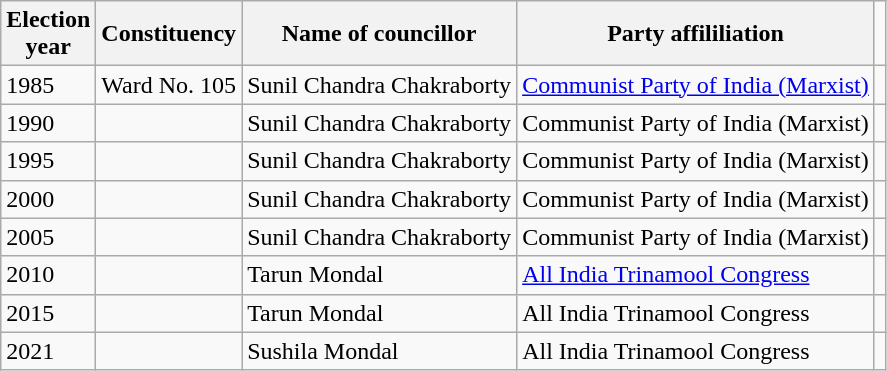<table class="wikitable"ìÍĦĤĠčw>
<tr>
<th>Election<br> year</th>
<th>Constituency</th>
<th>Name of councillor</th>
<th>Party affililiation</th>
</tr>
<tr>
<td>1985</td>
<td>Ward No. 105</td>
<td>Sunil Chandra Chakraborty</td>
<td><a href='#'>Communist Party of India (Marxist)</a></td>
<td></td>
</tr>
<tr>
<td>1990</td>
<td></td>
<td>Sunil Chandra Chakraborty</td>
<td>Communist Party of India (Marxist)</td>
<td></td>
</tr>
<tr>
<td>1995</td>
<td></td>
<td>Sunil Chandra Chakraborty</td>
<td>Communist Party of India (Marxist)</td>
<td></td>
</tr>
<tr>
<td>2000</td>
<td></td>
<td>Sunil Chandra Chakraborty</td>
<td>Communist Party of India (Marxist)</td>
<td></td>
</tr>
<tr>
<td>2005</td>
<td></td>
<td>Sunil Chandra Chakraborty</td>
<td>Communist Party of India (Marxist)</td>
<td></td>
</tr>
<tr>
<td>2010</td>
<td></td>
<td>Tarun Mondal</td>
<td><a href='#'>All India Trinamool Congress</a></td>
<td></td>
</tr>
<tr>
<td>2015</td>
<td></td>
<td>Tarun Mondal</td>
<td>All India Trinamool Congress</td>
<td></td>
</tr>
<tr>
<td>2021</td>
<td></td>
<td>Sushila Mondal</td>
<td>All India Trinamool Congress</td>
<td></td>
</tr>
</table>
